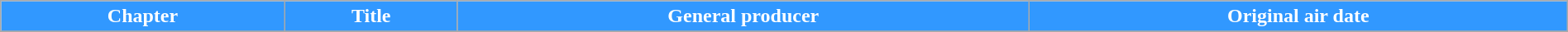<table class="wikitable plainrowheaders" style="width: 100%; margin-right: 0;">
<tr>
<th style="background: #3198FF; color: #ffffff;">Chapter</th>
<th style="background: #3198FF; color: #ffffff;">Title</th>
<th style="background: #3198FF; color: #ffffff;">General producer</th>
<th style="background: #3198FF; color: #ffffff;">Original air date</th>
</tr>
<tr>
</tr>
</table>
